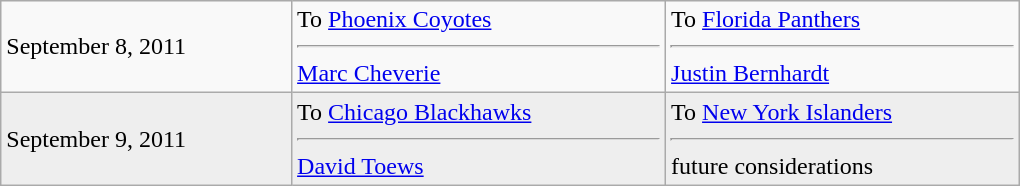<table class="wikitable" style="border:1px solid #999; width:680px;">
<tr>
<td>September 8, 2011</td>
<td valign="top">To <a href='#'>Phoenix Coyotes</a><hr><a href='#'>Marc Cheverie</a></td>
<td valign="top">To <a href='#'>Florida Panthers</a><hr><a href='#'>Justin Bernhardt</a></td>
</tr>
<tr bgcolor="eeeeee">
<td>September 9, 2011</td>
<td valign="top">To <a href='#'>Chicago Blackhawks</a><hr><a href='#'>David Toews</a></td>
<td valign="top">To <a href='#'>New York Islanders</a><hr>future considerations</td>
</tr>
</table>
